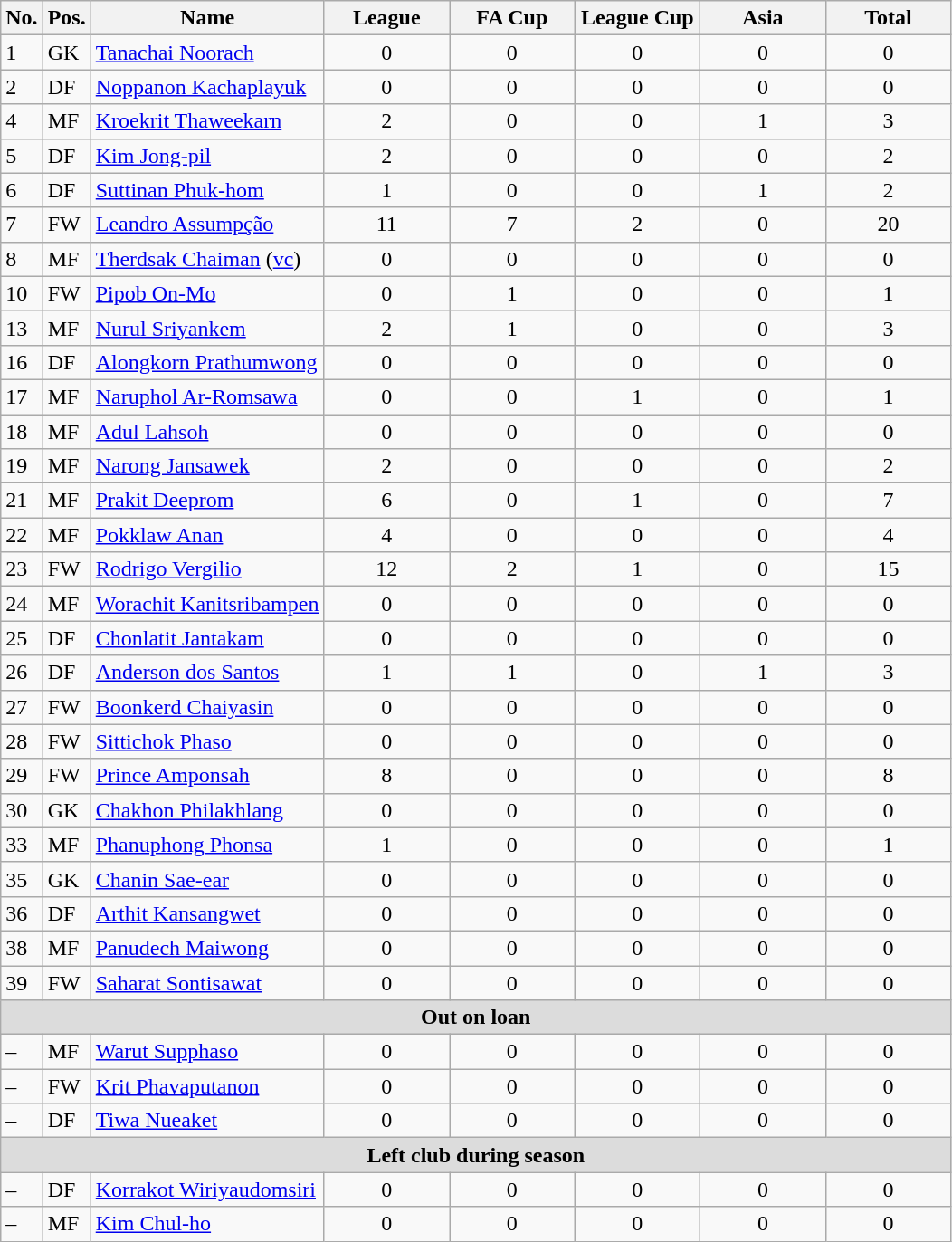<table class="wikitable" style="text-align:center">
<tr>
<th rowspan="1" valign="bottom">No.</th>
<th rowspan="1" valign="bottom">Pos.</th>
<th rowspan="1" valign="bottom">Name</th>
<th rowspan="1" width="85">League</th>
<th rowspan="1" width="85">FA Cup</th>
<th rowspan="1" width="85">League Cup</th>
<th rowspan="1" width="85">Asia</th>
<th rowspan="1" width="85">Total</th>
</tr>
<tr>
<td align="left">1</td>
<td align="left">GK</td>
<td align="left"> <a href='#'>Tanachai Noorach</a></td>
<td>0</td>
<td>0</td>
<td>0</td>
<td>0</td>
<td>0</td>
</tr>
<tr>
<td align="left">2</td>
<td align="left">DF</td>
<td align="left"> <a href='#'>Noppanon Kachaplayuk</a></td>
<td>0</td>
<td>0</td>
<td>0</td>
<td>0</td>
<td>0</td>
</tr>
<tr>
<td align="left">4</td>
<td align="left">MF</td>
<td align="left"> <a href='#'>Kroekrit Thaweekarn</a></td>
<td>2</td>
<td>0</td>
<td>0</td>
<td>1</td>
<td>3</td>
</tr>
<tr>
<td align="left">5</td>
<td align="left">DF</td>
<td align="left"> <a href='#'>Kim Jong-pil</a></td>
<td>2</td>
<td>0</td>
<td>0</td>
<td>0</td>
<td>2</td>
</tr>
<tr>
<td align="left">6</td>
<td align="left">DF</td>
<td align="left"> <a href='#'>Suttinan Phuk-hom</a></td>
<td>1</td>
<td>0</td>
<td>0</td>
<td>1</td>
<td>2</td>
</tr>
<tr>
<td align="left">7</td>
<td align="left">FW</td>
<td align="left"> <a href='#'>Leandro Assumpção</a></td>
<td>11</td>
<td>7</td>
<td>2</td>
<td>0</td>
<td>20</td>
</tr>
<tr>
<td align="left">8</td>
<td align="left">MF</td>
<td align="left"> <a href='#'>Therdsak Chaiman</a> (<a href='#'>vc</a>)</td>
<td>0</td>
<td>0</td>
<td>0</td>
<td>0</td>
<td>0</td>
</tr>
<tr>
<td align="left">10</td>
<td align="left">FW</td>
<td align="left"> <a href='#'>Pipob On-Mo</a></td>
<td>0</td>
<td>1</td>
<td>0</td>
<td>0</td>
<td>1</td>
</tr>
<tr>
<td align="left">13</td>
<td align="left">MF</td>
<td align="left"> <a href='#'>Nurul Sriyankem</a></td>
<td>2</td>
<td>1</td>
<td>0</td>
<td>0</td>
<td>3</td>
</tr>
<tr>
<td align="left">16</td>
<td align="left">DF</td>
<td align="left"> <a href='#'>Alongkorn Prathumwong</a></td>
<td>0</td>
<td>0</td>
<td>0</td>
<td>0</td>
<td>0</td>
</tr>
<tr>
<td align="left">17</td>
<td align="left">MF</td>
<td align="left"> <a href='#'>Naruphol Ar-Romsawa</a></td>
<td>0</td>
<td>0</td>
<td>1</td>
<td>0</td>
<td>1</td>
</tr>
<tr>
<td align="left">18</td>
<td align="left">MF</td>
<td align="left"> <a href='#'>Adul Lahsoh</a></td>
<td>0</td>
<td>0</td>
<td>0</td>
<td>0</td>
<td>0</td>
</tr>
<tr>
<td align="left">19</td>
<td align="left">MF</td>
<td align="left"> <a href='#'>Narong Jansawek</a></td>
<td>2</td>
<td>0</td>
<td>0</td>
<td>0</td>
<td>2</td>
</tr>
<tr>
<td align="left">21</td>
<td align="left">MF</td>
<td align="left"> <a href='#'>Prakit Deeprom</a></td>
<td>6</td>
<td>0</td>
<td>1</td>
<td>0</td>
<td>7</td>
</tr>
<tr>
<td align="left">22</td>
<td align="left">MF</td>
<td align="left"> <a href='#'>Pokklaw Anan</a></td>
<td>4</td>
<td>0</td>
<td>0</td>
<td>0</td>
<td>4</td>
</tr>
<tr>
<td align="left">23</td>
<td align="left">FW</td>
<td align="left"> <a href='#'>Rodrigo Vergilio</a></td>
<td>12</td>
<td>2</td>
<td>1</td>
<td>0</td>
<td>15</td>
</tr>
<tr>
<td align="left">24</td>
<td align="left">MF</td>
<td align="left"> <a href='#'>Worachit Kanitsribampen</a></td>
<td>0</td>
<td>0</td>
<td>0</td>
<td>0</td>
<td>0</td>
</tr>
<tr>
<td align="left">25</td>
<td align="left">DF</td>
<td align="left"> <a href='#'>Chonlatit Jantakam</a></td>
<td>0</td>
<td>0</td>
<td>0</td>
<td>0</td>
<td>0</td>
</tr>
<tr>
<td align="left">26</td>
<td align="left">DF</td>
<td align="left"> <a href='#'>Anderson dos Santos</a></td>
<td>1</td>
<td>1</td>
<td>0</td>
<td>1</td>
<td>3</td>
</tr>
<tr>
<td align="left">27</td>
<td align="left">FW</td>
<td align="left"> <a href='#'>Boonkerd Chaiyasin</a></td>
<td>0</td>
<td>0</td>
<td>0</td>
<td>0</td>
<td>0</td>
</tr>
<tr>
<td align="left">28</td>
<td align="left">FW</td>
<td align="left"> <a href='#'>Sittichok Phaso</a></td>
<td>0</td>
<td>0</td>
<td>0</td>
<td>0</td>
<td>0</td>
</tr>
<tr>
<td align="left">29</td>
<td align="left">FW</td>
<td align="left"> <a href='#'>Prince Amponsah</a></td>
<td>8</td>
<td>0</td>
<td>0</td>
<td>0</td>
<td>8</td>
</tr>
<tr>
<td align="left">30</td>
<td align="left">GK</td>
<td align="left"> <a href='#'>Chakhon Philakhlang</a></td>
<td>0</td>
<td>0</td>
<td>0</td>
<td>0</td>
<td>0</td>
</tr>
<tr>
<td align="left">33</td>
<td align="left">MF</td>
<td align="left"> <a href='#'>Phanuphong Phonsa</a></td>
<td>1</td>
<td>0</td>
<td>0</td>
<td>0</td>
<td>1</td>
</tr>
<tr>
<td align="left">35</td>
<td align="left">GK</td>
<td align="left"> <a href='#'>Chanin Sae-ear</a></td>
<td>0</td>
<td>0</td>
<td>0</td>
<td>0</td>
<td>0</td>
</tr>
<tr>
<td align="left">36</td>
<td align="left">DF</td>
<td align="left"> <a href='#'>Arthit Kansangwet</a></td>
<td>0</td>
<td>0</td>
<td>0</td>
<td>0</td>
<td>0</td>
</tr>
<tr>
<td align="left">38</td>
<td align="left">MF</td>
<td align="left"> <a href='#'>Panudech Maiwong</a></td>
<td>0</td>
<td>0</td>
<td>0</td>
<td>0</td>
<td>0</td>
</tr>
<tr>
<td align="left">39</td>
<td align="left">FW</td>
<td align="left"> <a href='#'>Saharat Sontisawat</a></td>
<td>0</td>
<td>0</td>
<td>0</td>
<td>0</td>
<td>0</td>
</tr>
<tr>
<th colspan="15" style="background:#dcdcdc; text-align:center;">Out on loan</th>
</tr>
<tr>
<td align="left">–</td>
<td align="left">MF</td>
<td align="left"> <a href='#'>Warut Supphaso</a></td>
<td>0</td>
<td>0</td>
<td>0</td>
<td>0</td>
<td>0</td>
</tr>
<tr>
<td align="left">–</td>
<td align="left">FW</td>
<td align="left"> <a href='#'>Krit Phavaputanon</a></td>
<td>0</td>
<td>0</td>
<td>0</td>
<td>0</td>
<td>0</td>
</tr>
<tr>
<td align="left">–</td>
<td align="left">DF</td>
<td align="left"> <a href='#'>Tiwa Nueaket</a></td>
<td>0</td>
<td>0</td>
<td>0</td>
<td>0</td>
<td>0</td>
</tr>
<tr>
<th colspan="15" style="background:#dcdcdc; text-align:center;">Left club during season</th>
</tr>
<tr>
<td align="left">–</td>
<td align="left">DF</td>
<td align="left"> <a href='#'>Korrakot Wiriyaudomsiri</a></td>
<td>0</td>
<td>0</td>
<td>0</td>
<td>0</td>
<td>0</td>
</tr>
<tr>
<td align="left">–</td>
<td align="left">MF</td>
<td align="left"> <a href='#'>Kim Chul-ho</a></td>
<td>0</td>
<td>0</td>
<td>0</td>
<td>0</td>
<td>0</td>
</tr>
</table>
